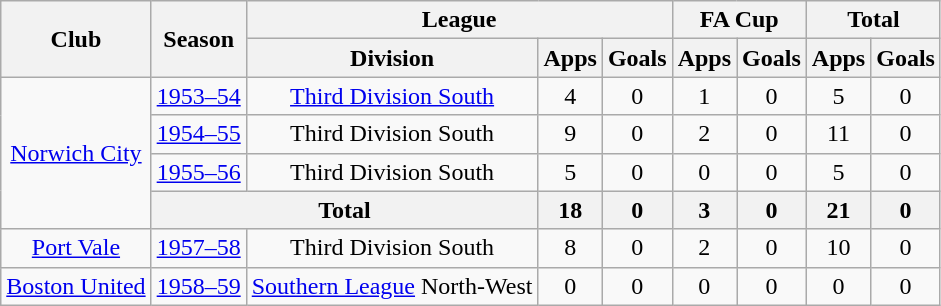<table class="wikitable" style="text-align: center;">
<tr>
<th rowspan="2">Club</th>
<th rowspan="2">Season</th>
<th colspan="3">League</th>
<th colspan="2">FA Cup</th>
<th colspan="2">Total</th>
</tr>
<tr>
<th>Division</th>
<th>Apps</th>
<th>Goals</th>
<th>Apps</th>
<th>Goals</th>
<th>Apps</th>
<th>Goals</th>
</tr>
<tr>
<td rowspan="4"><a href='#'>Norwich City</a></td>
<td><a href='#'>1953–54</a></td>
<td><a href='#'>Third Division South</a></td>
<td>4</td>
<td>0</td>
<td>1</td>
<td>0</td>
<td>5</td>
<td>0</td>
</tr>
<tr>
<td><a href='#'>1954–55</a></td>
<td>Third Division South</td>
<td>9</td>
<td>0</td>
<td>2</td>
<td>0</td>
<td>11</td>
<td>0</td>
</tr>
<tr>
<td><a href='#'>1955–56</a></td>
<td>Third Division South</td>
<td>5</td>
<td>0</td>
<td>0</td>
<td>0</td>
<td>5</td>
<td>0</td>
</tr>
<tr>
<th colspan="2">Total</th>
<th>18</th>
<th>0</th>
<th>3</th>
<th>0</th>
<th>21</th>
<th>0</th>
</tr>
<tr>
<td><a href='#'>Port Vale</a></td>
<td><a href='#'>1957–58</a></td>
<td>Third Division South</td>
<td>8</td>
<td>0</td>
<td>2</td>
<td>0</td>
<td>10</td>
<td>0</td>
</tr>
<tr>
<td><a href='#'>Boston United</a></td>
<td><a href='#'>1958–59</a></td>
<td><a href='#'>Southern League</a> North-West</td>
<td>0</td>
<td>0</td>
<td>0</td>
<td>0</td>
<td>0</td>
<td>0</td>
</tr>
</table>
